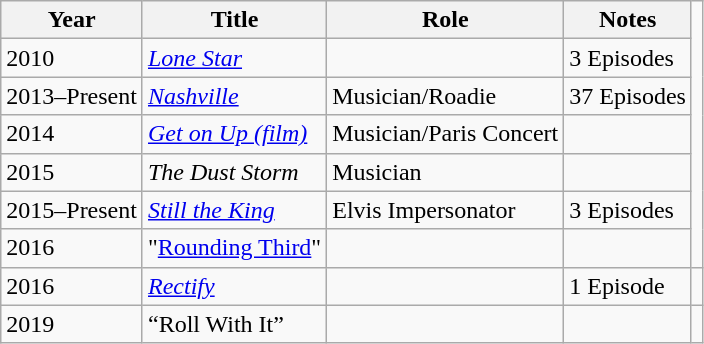<table class="wikitable">
<tr>
<th>Year</th>
<th>Title</th>
<th>Role</th>
<th class="unsortable">Notes</th>
</tr>
<tr>
<td>2010</td>
<td><em><a href='#'>Lone Star</a></em></td>
<td></td>
<td>3 Episodes</td>
</tr>
<tr>
<td>2013–Present</td>
<td><em><a href='#'>Nashville</a></em></td>
<td>Musician/Roadie</td>
<td>37 Episodes</td>
</tr>
<tr>
<td>2014</td>
<td><em><a href='#'>Get on Up (film)</a></em></td>
<td>Musician/Paris Concert</td>
<td></td>
</tr>
<tr>
<td>2015</td>
<td><em>The Dust Storm</em></td>
<td>Musician</td>
<td></td>
</tr>
<tr>
<td>2015–Present</td>
<td><em><a href='#'>Still the King</a></em></td>
<td>Elvis Impersonator</td>
<td>3 Episodes</td>
</tr>
<tr>
<td>2016</td>
<td>"<a href='#'>Rounding Third</a>"</td>
<td></td>
<td></td>
</tr>
<tr>
<td>2016</td>
<td><em><a href='#'>Rectify</a></em></td>
<td></td>
<td>1 Episode</td>
<td></td>
</tr>
<tr>
<td>2019</td>
<td>“Roll With It”</td>
<td></td>
<td></td>
</tr>
</table>
